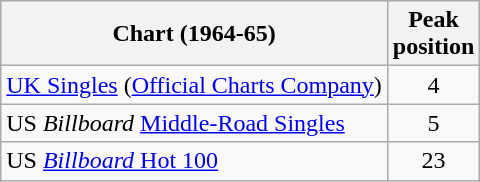<table class="wikitable sortable">
<tr>
<th>Chart (1964-65)</th>
<th>Peak<br>position</th>
</tr>
<tr>
<td><a href='#'>UK Singles</a> (<a href='#'>Official Charts Company</a>)</td>
<td align="center">4</td>
</tr>
<tr>
<td align="left">US <em>Billboard</em> <a href='#'>Middle-Road Singles</a></td>
<td align="center">5</td>
</tr>
<tr>
<td>US <a href='#'><em>Billboard</em> Hot 100</a></td>
<td align="center">23</td>
</tr>
</table>
